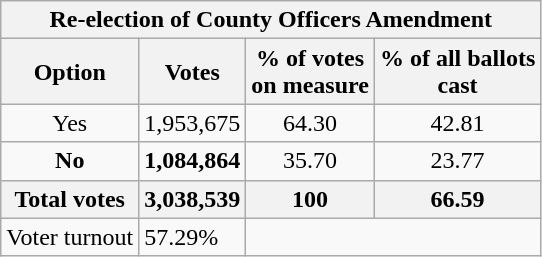<table class="wikitable">
<tr>
<th colspan=4 text align=center>Re-election of County Officers Amendment</th>
</tr>
<tr>
<th>Option</th>
<th>Votes</th>
<th>% of votes<br>on measure</th>
<th>% of all ballots<br>cast</th>
</tr>
<tr>
<td text align=center>Yes</td>
<td text align=center>1,953,675</td>
<td text align=center>64.30</td>
<td text align=center>42.81</td>
</tr>
<tr>
<td text align=center><strong>No</strong></td>
<td text align=center><strong>1,084,864</strong></td>
<td text align=center>35.70</td>
<td text align=center>23.77</td>
</tr>
<tr>
<th text align=center>Total votes</th>
<th text align=center><strong>3,038,539</strong></th>
<th text align=center><strong>100</strong></th>
<th text align=center><strong>66.59</strong></th>
</tr>
<tr>
<td>Voter turnout</td>
<td>57.29%</td>
</tr>
</table>
